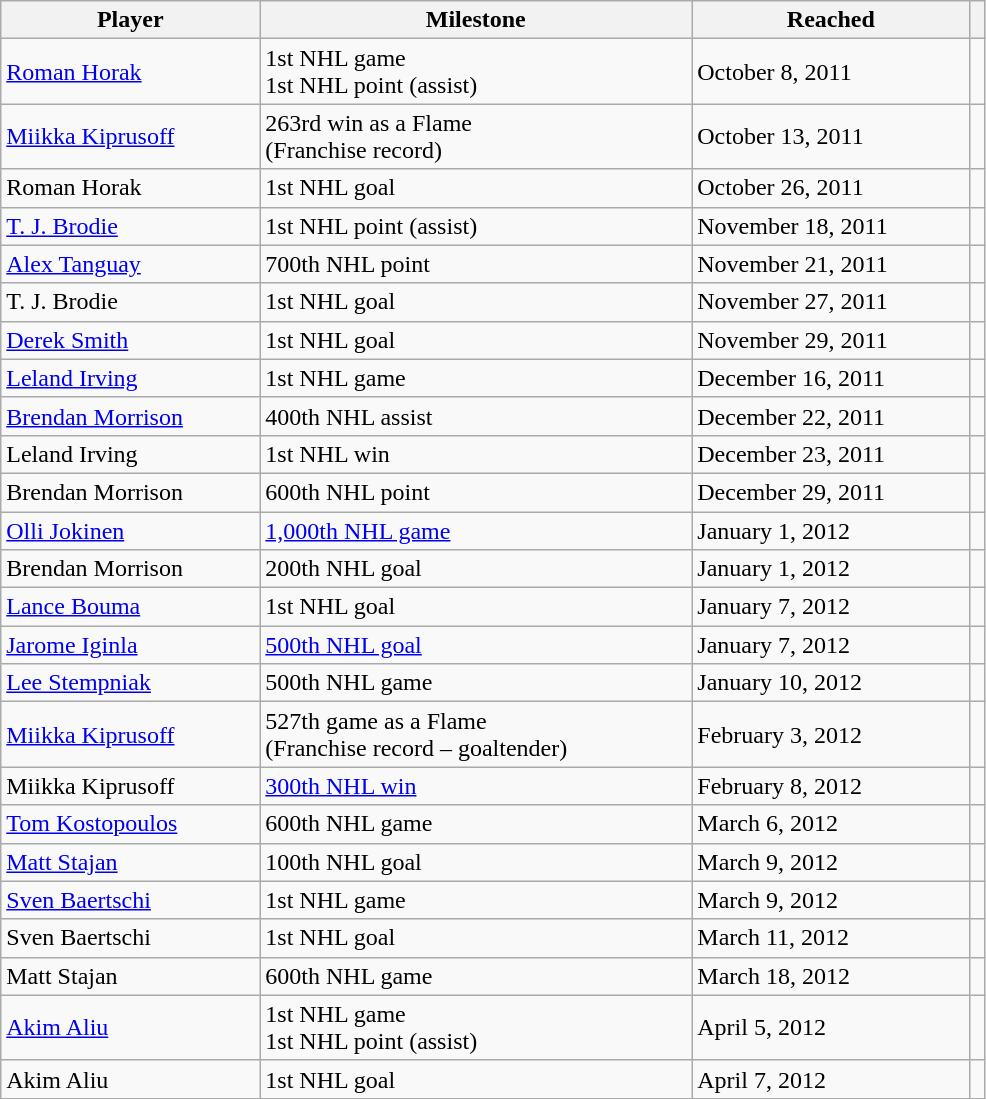<table class="wikitable" style="width:52%;">
<tr>
<th>Player</th>
<th>Milestone</th>
<th>Reached</th>
<th></th>
</tr>
<tr>
<td><a href='#'>Roman Horak</a></td>
<td>1st NHL game<br>1st NHL point (assist)</td>
<td>October 8, 2011</td>
<td></td>
</tr>
<tr>
<td><a href='#'>Miikka Kiprusoff</a></td>
<td>263rd win as a Flame<br>(Franchise record)</td>
<td>October 13, 2011</td>
<td></td>
</tr>
<tr>
<td>Roman Horak</td>
<td>1st NHL goal</td>
<td>October 26, 2011</td>
<td></td>
</tr>
<tr>
<td><a href='#'>T. J. Brodie</a></td>
<td>1st NHL point (assist)</td>
<td>November 18, 2011</td>
<td></td>
</tr>
<tr>
<td><a href='#'>Alex Tanguay</a></td>
<td>700th NHL point</td>
<td>November 21, 2011</td>
<td></td>
</tr>
<tr>
<td>T. J. Brodie</td>
<td>1st NHL goal</td>
<td>November 27, 2011</td>
<td></td>
</tr>
<tr>
<td><a href='#'>Derek Smith</a></td>
<td>1st NHL goal</td>
<td>November 29, 2011</td>
<td></td>
</tr>
<tr>
<td><a href='#'>Leland Irving</a></td>
<td>1st NHL game</td>
<td>December 16, 2011</td>
<td></td>
</tr>
<tr>
<td><a href='#'>Brendan Morrison</a></td>
<td>400th NHL assist</td>
<td>December 22, 2011</td>
<td></td>
</tr>
<tr>
<td>Leland Irving</td>
<td>1st NHL win</td>
<td>December 23, 2011</td>
<td></td>
</tr>
<tr>
<td>Brendan Morrison</td>
<td>600th NHL point</td>
<td>December 29, 2011</td>
<td></td>
</tr>
<tr>
<td><a href='#'>Olli Jokinen</a></td>
<td><a href='#'>1,000th NHL game</a></td>
<td>January 1, 2012</td>
<td></td>
</tr>
<tr>
<td>Brendan Morrison</td>
<td>200th NHL goal</td>
<td>January 1, 2012</td>
<td></td>
</tr>
<tr>
<td><a href='#'>Lance Bouma</a></td>
<td>1st NHL goal</td>
<td>January 7, 2012</td>
<td></td>
</tr>
<tr>
<td><a href='#'>Jarome Iginla</a></td>
<td><a href='#'>500th NHL goal</a></td>
<td>January 7, 2012</td>
<td></td>
</tr>
<tr>
<td><a href='#'>Lee Stempniak</a></td>
<td>500th NHL game</td>
<td>January 10, 2012</td>
<td></td>
</tr>
<tr>
<td><a href='#'>Miikka Kiprusoff</a></td>
<td>527th game as a Flame<br>(Franchise record – goaltender)</td>
<td>February 3, 2012</td>
<td></td>
</tr>
<tr>
<td>Miikka Kiprusoff</td>
<td><a href='#'>300th NHL win</a></td>
<td>February 8, 2012</td>
<td></td>
</tr>
<tr>
<td><a href='#'>Tom Kostopoulos</a></td>
<td>600th NHL game</td>
<td>March 6, 2012</td>
<td></td>
</tr>
<tr>
<td><a href='#'>Matt Stajan</a></td>
<td>100th NHL goal</td>
<td>March 9, 2012</td>
<td></td>
</tr>
<tr>
<td><a href='#'>Sven Baertschi</a></td>
<td>1st NHL game</td>
<td>March 9, 2012</td>
<td></td>
</tr>
<tr>
<td>Sven Baertschi</td>
<td>1st NHL goal</td>
<td>March 11, 2012</td>
<td></td>
</tr>
<tr>
<td>Matt Stajan</td>
<td>600th NHL game</td>
<td>March 18, 2012</td>
<td></td>
</tr>
<tr>
<td><a href='#'>Akim Aliu</a></td>
<td>1st NHL game<br>1st NHL point (assist)</td>
<td>April 5, 2012</td>
<td></td>
</tr>
<tr>
<td>Akim Aliu</td>
<td>1st NHL goal</td>
<td>April 7, 2012</td>
<td></td>
</tr>
</table>
